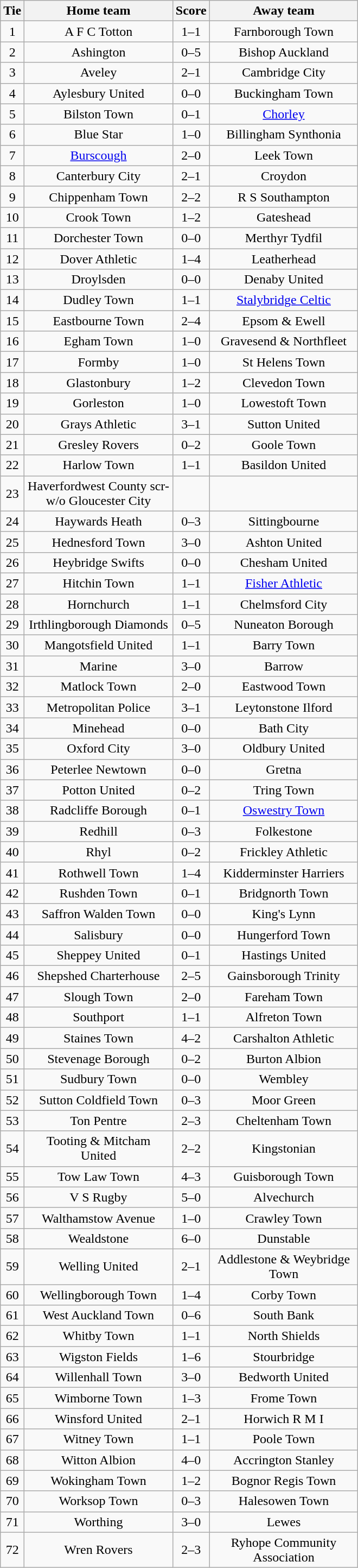<table class="wikitable" style="text-align:center;">
<tr>
<th width=20>Tie</th>
<th width=175>Home team</th>
<th width=20>Score</th>
<th width=175>Away team</th>
</tr>
<tr>
<td>1</td>
<td>A F C Totton</td>
<td>1–1</td>
<td>Farnborough Town</td>
</tr>
<tr>
<td>2</td>
<td>Ashington</td>
<td>0–5</td>
<td>Bishop Auckland</td>
</tr>
<tr>
<td>3</td>
<td>Aveley</td>
<td>2–1</td>
<td>Cambridge City</td>
</tr>
<tr>
<td>4</td>
<td>Aylesbury United</td>
<td>0–0</td>
<td>Buckingham Town</td>
</tr>
<tr>
<td>5</td>
<td>Bilston Town</td>
<td>0–1</td>
<td><a href='#'>Chorley</a></td>
</tr>
<tr>
<td>6</td>
<td>Blue Star</td>
<td>1–0</td>
<td>Billingham Synthonia</td>
</tr>
<tr>
<td>7</td>
<td><a href='#'>Burscough</a></td>
<td>2–0</td>
<td>Leek Town</td>
</tr>
<tr>
<td>8</td>
<td>Canterbury City</td>
<td>2–1</td>
<td>Croydon</td>
</tr>
<tr>
<td>9</td>
<td>Chippenham Town</td>
<td>2–2</td>
<td>R S Southampton</td>
</tr>
<tr>
<td>10</td>
<td>Crook Town</td>
<td>1–2</td>
<td>Gateshead</td>
</tr>
<tr>
<td>11</td>
<td>Dorchester Town</td>
<td>0–0</td>
<td>Merthyr Tydfil</td>
</tr>
<tr>
<td>12</td>
<td>Dover Athletic</td>
<td>1–4</td>
<td>Leatherhead</td>
</tr>
<tr>
<td>13</td>
<td>Droylsden</td>
<td>0–0</td>
<td>Denaby United</td>
</tr>
<tr>
<td>14</td>
<td>Dudley Town</td>
<td>1–1</td>
<td><a href='#'>Stalybridge Celtic</a></td>
</tr>
<tr>
<td>15</td>
<td>Eastbourne Town</td>
<td>2–4</td>
<td>Epsom & Ewell</td>
</tr>
<tr>
<td>16</td>
<td>Egham Town</td>
<td>1–0</td>
<td>Gravesend & Northfleet</td>
</tr>
<tr>
<td>17</td>
<td>Formby</td>
<td>1–0</td>
<td>St Helens Town</td>
</tr>
<tr>
<td>18</td>
<td>Glastonbury</td>
<td>1–2</td>
<td>Clevedon Town</td>
</tr>
<tr>
<td>19</td>
<td>Gorleston</td>
<td>1–0</td>
<td>Lowestoft Town</td>
</tr>
<tr>
<td>20</td>
<td>Grays Athletic</td>
<td>3–1</td>
<td>Sutton United</td>
</tr>
<tr>
<td>21</td>
<td>Gresley Rovers</td>
<td>0–2</td>
<td>Goole Town</td>
</tr>
<tr>
<td>22</td>
<td>Harlow Town</td>
<td>1–1</td>
<td>Basildon United</td>
</tr>
<tr>
<td>23</td>
<td>Haverfordwest County scr-w/o Gloucester City</td>
<td></td>
<td></td>
</tr>
<tr>
<td>24</td>
<td>Haywards Heath</td>
<td>0–3</td>
<td>Sittingbourne</td>
</tr>
<tr>
<td>25</td>
<td>Hednesford Town</td>
<td>3–0</td>
<td>Ashton United</td>
</tr>
<tr>
<td>26</td>
<td>Heybridge Swifts</td>
<td>0–0</td>
<td>Chesham United</td>
</tr>
<tr>
<td>27</td>
<td>Hitchin Town</td>
<td>1–1</td>
<td><a href='#'>Fisher Athletic</a></td>
</tr>
<tr>
<td>28</td>
<td>Hornchurch</td>
<td>1–1</td>
<td>Chelmsford City</td>
</tr>
<tr>
<td>29</td>
<td>Irthlingborough Diamonds</td>
<td>0–5</td>
<td>Nuneaton Borough</td>
</tr>
<tr>
<td>30</td>
<td>Mangotsfield United</td>
<td>1–1</td>
<td>Barry Town</td>
</tr>
<tr>
<td>31</td>
<td>Marine</td>
<td>3–0</td>
<td>Barrow</td>
</tr>
<tr>
<td>32</td>
<td>Matlock Town</td>
<td>2–0</td>
<td>Eastwood Town</td>
</tr>
<tr>
<td>33</td>
<td>Metropolitan Police</td>
<td>3–1</td>
<td>Leytonstone Ilford</td>
</tr>
<tr>
<td>34</td>
<td>Minehead</td>
<td>0–0</td>
<td>Bath City</td>
</tr>
<tr>
<td>35</td>
<td>Oxford City</td>
<td>3–0</td>
<td>Oldbury United</td>
</tr>
<tr>
<td>36</td>
<td>Peterlee Newtown</td>
<td>0–0</td>
<td>Gretna</td>
</tr>
<tr>
<td>37</td>
<td>Potton United</td>
<td>0–2</td>
<td>Tring Town</td>
</tr>
<tr>
<td>38</td>
<td>Radcliffe Borough</td>
<td>0–1</td>
<td><a href='#'>Oswestry Town</a></td>
</tr>
<tr>
<td>39</td>
<td>Redhill</td>
<td>0–3</td>
<td>Folkestone</td>
</tr>
<tr>
<td>40</td>
<td>Rhyl</td>
<td>0–2</td>
<td>Frickley Athletic</td>
</tr>
<tr>
<td>41</td>
<td>Rothwell Town</td>
<td>1–4</td>
<td>Kidderminster Harriers</td>
</tr>
<tr>
<td>42</td>
<td>Rushden Town</td>
<td>0–1</td>
<td>Bridgnorth Town</td>
</tr>
<tr>
<td>43</td>
<td>Saffron Walden Town</td>
<td>0–0</td>
<td>King's Lynn</td>
</tr>
<tr>
<td>44</td>
<td>Salisbury</td>
<td>0–0</td>
<td>Hungerford Town</td>
</tr>
<tr>
<td>45</td>
<td>Sheppey United</td>
<td>0–1</td>
<td>Hastings United</td>
</tr>
<tr>
<td>46</td>
<td>Shepshed Charterhouse</td>
<td>2–5</td>
<td>Gainsborough Trinity</td>
</tr>
<tr>
<td>47</td>
<td>Slough Town</td>
<td>2–0</td>
<td>Fareham Town</td>
</tr>
<tr>
<td>48</td>
<td>Southport</td>
<td>1–1</td>
<td>Alfreton Town</td>
</tr>
<tr>
<td>49</td>
<td>Staines Town</td>
<td>4–2</td>
<td>Carshalton Athletic</td>
</tr>
<tr>
<td>50</td>
<td>Stevenage Borough</td>
<td>0–2</td>
<td>Burton Albion</td>
</tr>
<tr>
<td>51</td>
<td>Sudbury Town</td>
<td>0–0</td>
<td>Wembley</td>
</tr>
<tr>
<td>52</td>
<td>Sutton Coldfield Town</td>
<td>0–3</td>
<td>Moor Green</td>
</tr>
<tr>
<td>53</td>
<td>Ton Pentre</td>
<td>2–3</td>
<td>Cheltenham Town</td>
</tr>
<tr>
<td>54</td>
<td>Tooting & Mitcham United</td>
<td>2–2</td>
<td>Kingstonian</td>
</tr>
<tr>
<td>55</td>
<td>Tow Law Town</td>
<td>4–3</td>
<td>Guisborough Town</td>
</tr>
<tr>
<td>56</td>
<td>V S Rugby</td>
<td>5–0</td>
<td>Alvechurch</td>
</tr>
<tr>
<td>57</td>
<td>Walthamstow Avenue</td>
<td>1–0</td>
<td>Crawley Town</td>
</tr>
<tr>
<td>58</td>
<td>Wealdstone</td>
<td>6–0</td>
<td>Dunstable</td>
</tr>
<tr>
<td>59</td>
<td>Welling United</td>
<td>2–1</td>
<td>Addlestone & Weybridge Town</td>
</tr>
<tr>
<td>60</td>
<td>Wellingborough Town</td>
<td>1–4</td>
<td>Corby Town</td>
</tr>
<tr>
<td>61</td>
<td>West Auckland Town</td>
<td>0–6</td>
<td>South Bank</td>
</tr>
<tr>
<td>62</td>
<td>Whitby Town</td>
<td>1–1</td>
<td>North Shields</td>
</tr>
<tr>
<td>63</td>
<td>Wigston Fields</td>
<td>1–6</td>
<td>Stourbridge</td>
</tr>
<tr>
<td>64</td>
<td>Willenhall Town</td>
<td>3–0</td>
<td>Bedworth United</td>
</tr>
<tr>
<td>65</td>
<td>Wimborne Town</td>
<td>1–3</td>
<td>Frome Town</td>
</tr>
<tr>
<td>66</td>
<td>Winsford United</td>
<td>2–1</td>
<td>Horwich R M I</td>
</tr>
<tr>
<td>67</td>
<td>Witney Town</td>
<td>1–1</td>
<td>Poole Town</td>
</tr>
<tr>
<td>68</td>
<td>Witton Albion</td>
<td>4–0</td>
<td>Accrington Stanley</td>
</tr>
<tr>
<td>69</td>
<td>Wokingham Town</td>
<td>1–2</td>
<td>Bognor Regis Town</td>
</tr>
<tr>
<td>70</td>
<td>Worksop Town</td>
<td>0–3</td>
<td>Halesowen Town</td>
</tr>
<tr>
<td>71</td>
<td>Worthing</td>
<td>3–0</td>
<td>Lewes</td>
</tr>
<tr>
<td>72</td>
<td>Wren Rovers</td>
<td>2–3</td>
<td>Ryhope Community Association</td>
</tr>
</table>
